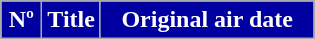<table class=wikitable style="width:background:#FFFFFF">
<tr style="color:#FFFFFF">
<th style="background:#0000A0; width:20px">Nº</th>
<th style="background:#0000A0">Title</th>
<th style="background:#0000A0; width:135px">Original air date<br>











</th>
</tr>
</table>
